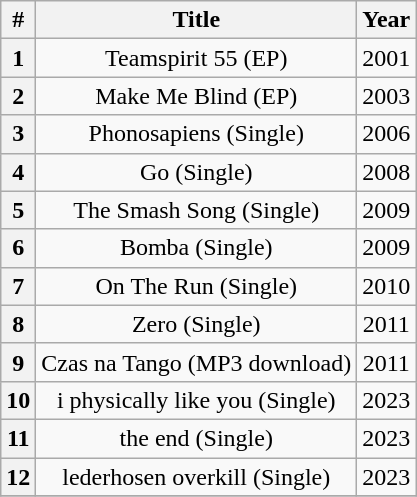<table class="wikitable" style="text-align:center">
<tr>
<th>#</th>
<th>Title</th>
<th>Year</th>
</tr>
<tr>
<th>1</th>
<td>Teamspirit 55 (EP)</td>
<td>2001</td>
</tr>
<tr>
<th>2</th>
<td>Make Me Blind (EP)</td>
<td>2003</td>
</tr>
<tr>
<th>3</th>
<td>Phonosapiens (Single)</td>
<td>2006</td>
</tr>
<tr>
<th>4</th>
<td>Go (Single)</td>
<td>2008</td>
</tr>
<tr>
<th>5</th>
<td>The Smash Song (Single)</td>
<td>2009</td>
</tr>
<tr>
<th>6</th>
<td>Bomba (Single)</td>
<td>2009</td>
</tr>
<tr>
<th>7</th>
<td>On The Run (Single)</td>
<td>2010</td>
</tr>
<tr>
<th>8</th>
<td>Zero (Single)</td>
<td>2011</td>
</tr>
<tr>
<th>9</th>
<td>Czas na Tango (MP3 download)</td>
<td>2011</td>
</tr>
<tr>
<th>10</th>
<td>i physically like you (Single)</td>
<td>2023</td>
</tr>
<tr>
<th>11</th>
<td>the end (Single)</td>
<td>2023</td>
</tr>
<tr>
<th>12</th>
<td>lederhosen overkill (Single)</td>
<td>2023</td>
</tr>
<tr>
</tr>
</table>
